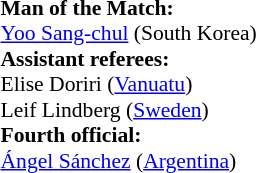<table width=100% style="font-size: 90%">
<tr>
<td><br><strong>Man of the Match:</strong>
<br><a href='#'>Yoo Sang-chul</a> (South Korea)<br><strong>Assistant referees:</strong>
<br>Elise Doriri (<a href='#'>Vanuatu</a>)
<br>Leif Lindberg (<a href='#'>Sweden</a>)
<br><strong>Fourth official:</strong>
<br><a href='#'>Ángel Sánchez</a> (<a href='#'>Argentina</a>)</td>
</tr>
</table>
